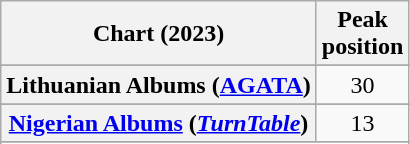<table class="wikitable sortable plainrowheaders" style="text-align:center">
<tr>
<th scope="col">Chart (2023)</th>
<th scope="col">Peak<br>position</th>
</tr>
<tr>
</tr>
<tr>
</tr>
<tr>
</tr>
<tr>
</tr>
<tr>
</tr>
<tr>
</tr>
<tr>
</tr>
<tr>
</tr>
<tr>
</tr>
<tr>
<th scope="row">Lithuanian Albums (<a href='#'>AGATA</a>)</th>
<td>30</td>
</tr>
<tr>
</tr>
<tr>
<th scope="row"><a href='#'>Nigerian Albums</a> (<em><a href='#'>TurnTable</a></em>)</th>
<td>13</td>
</tr>
<tr>
</tr>
<tr>
</tr>
<tr>
</tr>
<tr>
</tr>
<tr>
</tr>
</table>
